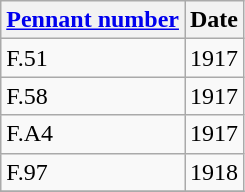<table class="wikitable" style="text-align:left">
<tr>
<th><a href='#'>Pennant number</a></th>
<th>Date</th>
</tr>
<tr>
<td>F.51</td>
<td>1917</td>
</tr>
<tr>
<td>F.58</td>
<td>1917</td>
</tr>
<tr>
<td>F.A4</td>
<td>1917</td>
</tr>
<tr>
<td>F.97</td>
<td>1918</td>
</tr>
<tr>
</tr>
</table>
